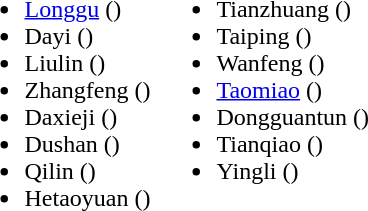<table>
<tr>
<td valign="top"><br><ul><li><a href='#'>Longgu</a> ()</li><li>Dayi ()</li><li>Liulin ()</li><li>Zhangfeng ()</li><li>Daxieji ()</li><li>Dushan ()</li><li>Qilin ()</li><li>Hetaoyuan ()</li></ul></td>
<td valign="top"><br><ul><li>Tianzhuang ()</li><li>Taiping ()</li><li>Wanfeng ()</li><li><a href='#'>Taomiao</a> ()</li><li>Dongguantun ()</li><li>Tianqiao ()</li><li>Yingli ()</li></ul></td>
</tr>
</table>
